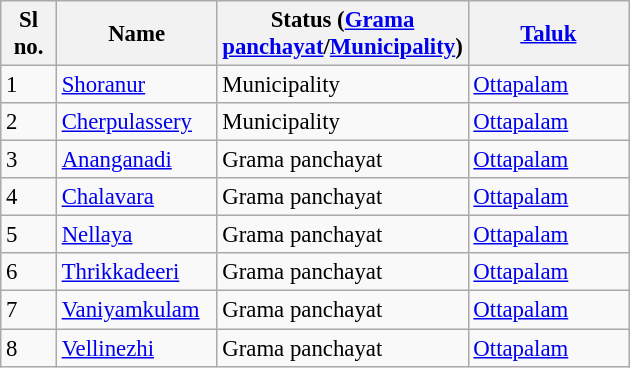<table class="wikitable sortable" style="font-size:95%;">
<tr>
<th width="30px">Sl no.</th>
<th width="100px">Name</th>
<th width="130px">Status (<a href='#'>Grama panchayat</a>/<a href='#'>Municipality</a>)</th>
<th width="100px"><a href='#'>Taluk</a></th>
</tr>
<tr>
<td>1</td>
<td><a href='#'>Shoranur</a></td>
<td>Municipality</td>
<td><a href='#'>Ottapalam</a></td>
</tr>
<tr>
<td>2</td>
<td><a href='#'>Cherpulassery</a></td>
<td>Municipality</td>
<td><a href='#'>Ottapalam</a></td>
</tr>
<tr>
<td>3</td>
<td><a href='#'>Ananganadi</a></td>
<td>Grama panchayat</td>
<td><a href='#'>Ottapalam</a></td>
</tr>
<tr>
<td>4</td>
<td><a href='#'>Chalavara</a></td>
<td>Grama panchayat</td>
<td><a href='#'>Ottapalam</a></td>
</tr>
<tr>
<td>5</td>
<td><a href='#'>Nellaya</a></td>
<td>Grama panchayat</td>
<td><a href='#'>Ottapalam</a></td>
</tr>
<tr>
<td>6</td>
<td><a href='#'>Thrikkadeeri</a></td>
<td>Grama panchayat</td>
<td><a href='#'>Ottapalam</a></td>
</tr>
<tr>
<td>7</td>
<td><a href='#'>Vaniyamkulam</a></td>
<td>Grama panchayat</td>
<td><a href='#'>Ottapalam</a></td>
</tr>
<tr>
<td>8</td>
<td><a href='#'>Vellinezhi</a></td>
<td>Grama panchayat</td>
<td><a href='#'>Ottapalam</a></td>
</tr>
</table>
